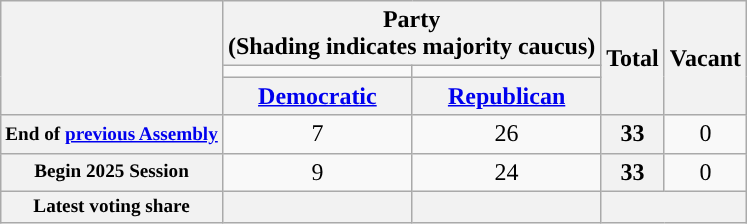<table class="wikitable" style="text-align:center">
<tr>
<th rowspan="3"></th>
<th colspan="2">Party<div>(Shading indicates majority caucus)</div></th>
<th rowspan="3">Total</th>
<th rowspan="3">Vacant</th>
</tr>
<tr style="height:5px">
<td style="background-color:"></td>
<td style="background-color:"></td>
</tr>
<tr>
<th><a href='#'>Democratic</a></th>
<th><a href='#'>Republican</a></th>
</tr>
<tr>
<th nowrap="" style="font-size:80%">End of <a href='#'>previous Assembly</a></th>
<td>7</td>
<td>26</td>
<th>33</th>
<td>0</td>
</tr>
<tr>
<th nowrap="" style="font-size:80%">Begin 2025 Session</th>
<td>9</td>
<td>24</td>
<th>33</th>
<td>0</td>
</tr>
<tr>
<th nowrap="" style="font-size:80%">Latest voting share</th>
<th></th>
<th></th>
<th colspan="2"></th>
</tr>
</table>
